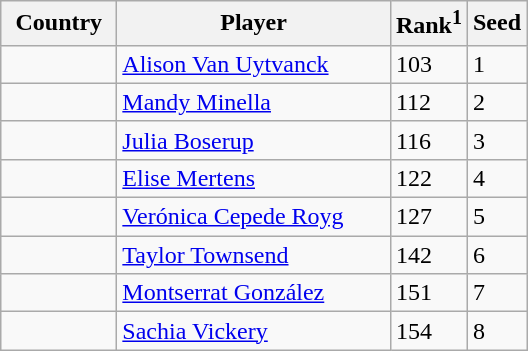<table class="sortable wikitable">
<tr>
<th width="70">Country</th>
<th width="175">Player</th>
<th>Rank<sup>1</sup></th>
<th>Seed</th>
</tr>
<tr>
<td></td>
<td><a href='#'>Alison Van Uytvanck</a></td>
<td>103</td>
<td>1</td>
</tr>
<tr>
<td></td>
<td><a href='#'>Mandy Minella</a></td>
<td>112</td>
<td>2</td>
</tr>
<tr>
<td></td>
<td><a href='#'>Julia Boserup</a></td>
<td>116</td>
<td>3</td>
</tr>
<tr>
<td></td>
<td><a href='#'>Elise Mertens</a></td>
<td>122</td>
<td>4</td>
</tr>
<tr>
<td></td>
<td><a href='#'>Verónica Cepede Royg</a></td>
<td>127</td>
<td>5</td>
</tr>
<tr>
<td></td>
<td><a href='#'>Taylor Townsend</a></td>
<td>142</td>
<td>6</td>
</tr>
<tr>
<td></td>
<td><a href='#'>Montserrat González</a></td>
<td>151</td>
<td>7</td>
</tr>
<tr>
<td></td>
<td><a href='#'>Sachia Vickery</a></td>
<td>154</td>
<td>8</td>
</tr>
</table>
